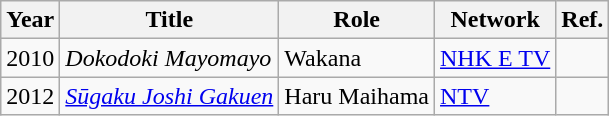<table class="wikitable">
<tr>
<th>Year</th>
<th>Title</th>
<th>Role</th>
<th>Network</th>
<th>Ref.</th>
</tr>
<tr>
<td>2010</td>
<td><em>Dokodoki Mayomayo</em></td>
<td>Wakana</td>
<td><a href='#'>NHK E TV</a></td>
<td></td>
</tr>
<tr>
<td>2012</td>
<td><em><a href='#'>Sūgaku Joshi Gakuen</a></em></td>
<td>Haru Maihama</td>
<td><a href='#'>NTV</a></td>
<td></td>
</tr>
</table>
